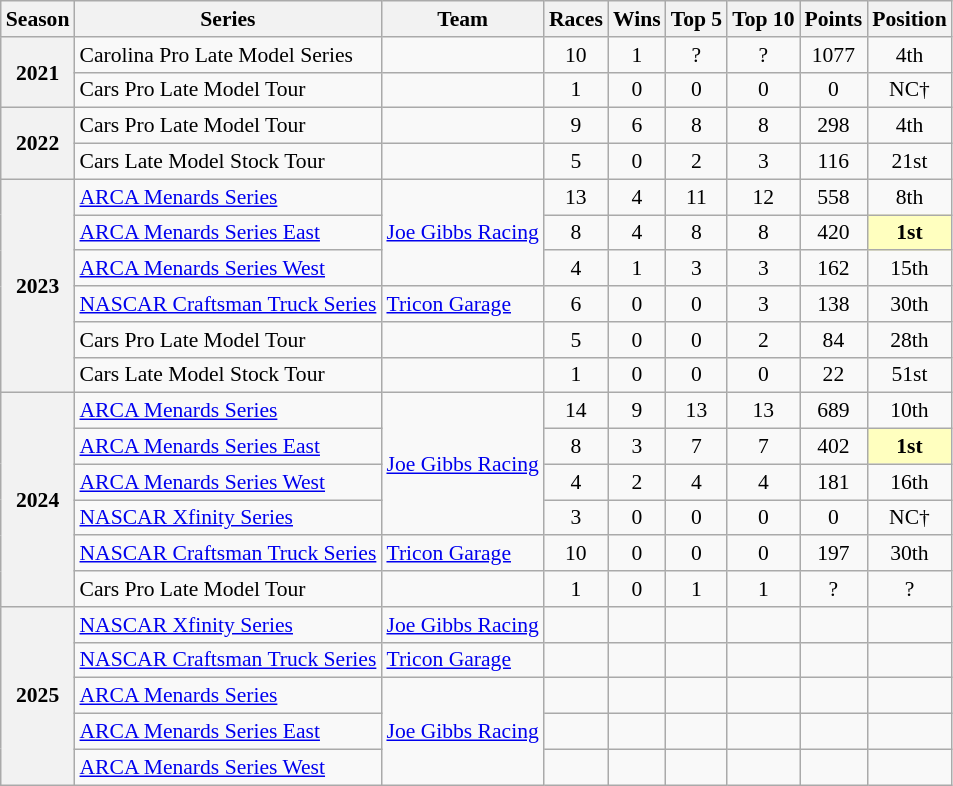<table class="wikitable" style="font-size: 90%; text-align:center">
<tr>
<th>Season</th>
<th>Series</th>
<th>Team</th>
<th>Races</th>
<th>Wins</th>
<th>Top 5</th>
<th>Top 10</th>
<th>Points</th>
<th>Position</th>
</tr>
<tr>
<th rowspan=2>2021</th>
<td align=left>Carolina Pro Late Model Series</td>
<td align=left></td>
<td>10</td>
<td>1</td>
<td>?</td>
<td>?</td>
<td>1077</td>
<td>4th</td>
</tr>
<tr>
<td align=left>Cars Pro Late Model Tour</td>
<td></td>
<td>1</td>
<td>0</td>
<td>0</td>
<td>0</td>
<td>0</td>
<td>NC†</td>
</tr>
<tr>
<th rowspan=2>2022</th>
<td align=left>Cars Pro Late Model Tour</td>
<td align=left></td>
<td>9</td>
<td>6</td>
<td>8</td>
<td>8</td>
<td>298</td>
<td>4th</td>
</tr>
<tr>
<td align=left>Cars Late Model Stock Tour</td>
<td align=left></td>
<td>5</td>
<td>0</td>
<td>2</td>
<td>3</td>
<td>116</td>
<td>21st</td>
</tr>
<tr>
<th rowspan=6>2023</th>
<td align=left><a href='#'>ARCA Menards Series</a></td>
<td rowspan=3 align=left><a href='#'>Joe Gibbs Racing</a></td>
<td>13</td>
<td>4</td>
<td>11</td>
<td>12</td>
<td>558</td>
<td>8th</td>
</tr>
<tr>
<td align=left><a href='#'>ARCA Menards Series East</a></td>
<td>8</td>
<td>4</td>
<td>8</td>
<td>8</td>
<td>420</td>
<td style="background:#FFFFBF;"><strong>1st</strong></td>
</tr>
<tr>
<td align=left><a href='#'>ARCA Menards Series West</a></td>
<td>4</td>
<td>1</td>
<td>3</td>
<td>3</td>
<td>162</td>
<td>15th</td>
</tr>
<tr>
<td align=left><a href='#'>NASCAR Craftsman Truck Series</a></td>
<td align=left><a href='#'>Tricon Garage</a></td>
<td>6</td>
<td>0</td>
<td>0</td>
<td>3</td>
<td>138</td>
<td>30th</td>
</tr>
<tr>
<td align=left>Cars Pro Late Model Tour</td>
<td align=left></td>
<td>5</td>
<td>0</td>
<td>0</td>
<td>2</td>
<td>84</td>
<td>28th</td>
</tr>
<tr>
<td align=left>Cars Late Model Stock Tour</td>
<td align=left></td>
<td>1</td>
<td>0</td>
<td>0</td>
<td>0</td>
<td>22</td>
<td>51st</td>
</tr>
<tr>
<th rowspan=6>2024</th>
<td align=left><a href='#'>ARCA Menards Series</a></td>
<td rowspan=4 align=left><a href='#'>Joe Gibbs Racing</a></td>
<td>14</td>
<td>9</td>
<td>13</td>
<td>13</td>
<td>689</td>
<td>10th</td>
</tr>
<tr>
<td align=left><a href='#'>ARCA Menards Series East</a></td>
<td>8</td>
<td>3</td>
<td>7</td>
<td>7</td>
<td>402</td>
<td style="background:#FFFFBF;"><strong>1st</strong></td>
</tr>
<tr>
<td align=left><a href='#'>ARCA Menards Series West</a></td>
<td>4</td>
<td>2</td>
<td>4</td>
<td>4</td>
<td>181</td>
<td>16th</td>
</tr>
<tr>
<td align=left><a href='#'>NASCAR Xfinity Series</a></td>
<td>3</td>
<td>0</td>
<td>0</td>
<td>0</td>
<td>0</td>
<td>NC†</td>
</tr>
<tr>
<td align=left><a href='#'>NASCAR Craftsman Truck Series</a></td>
<td align=left><a href='#'>Tricon Garage</a></td>
<td>10</td>
<td>0</td>
<td>0</td>
<td>0</td>
<td>197</td>
<td>30th</td>
</tr>
<tr>
<td align=left>Cars Pro Late Model Tour</td>
<td align=left></td>
<td>1</td>
<td>0</td>
<td>1</td>
<td>1</td>
<td>?</td>
<td>?</td>
</tr>
<tr>
<th rowspan=5>2025</th>
<td align=left><a href='#'>NASCAR Xfinity Series</a></td>
<td align=left><a href='#'>Joe Gibbs Racing</a></td>
<td></td>
<td></td>
<td></td>
<td></td>
<td></td>
<td></td>
</tr>
<tr>
<td align=left><a href='#'>NASCAR Craftsman Truck Series</a></td>
<td align=left><a href='#'>Tricon Garage</a></td>
<td></td>
<td></td>
<td></td>
<td></td>
<td></td>
<td></td>
</tr>
<tr>
<td align=left><a href='#'>ARCA Menards Series</a></td>
<td rowspan=3 align=left><a href='#'>Joe Gibbs Racing</a></td>
<td></td>
<td></td>
<td></td>
<td></td>
<td></td>
<td></td>
</tr>
<tr>
<td align=left><a href='#'>ARCA Menards Series East</a></td>
<td></td>
<td></td>
<td></td>
<td></td>
<td></td>
<td></td>
</tr>
<tr>
<td align=left><a href='#'>ARCA Menards Series West</a></td>
<td></td>
<td></td>
<td></td>
<td></td>
<td></td>
<td></td>
</tr>
</table>
